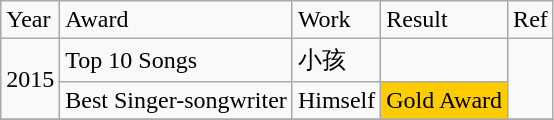<table class="wikitable">
<tr>
<td>Year</td>
<td>Award</td>
<td>Work</td>
<td>Result</td>
<td>Ref</td>
</tr>
<tr>
<td rowspan="2">2015</td>
<td>Top 10 Songs</td>
<td>小孩</td>
<td></td>
<td rowspan="2"></td>
</tr>
<tr>
<td>Best Singer-songwriter</td>
<td>Himself</td>
<td style="background:#fc0;"><div>Gold Award</div></td>
</tr>
<tr>
</tr>
</table>
